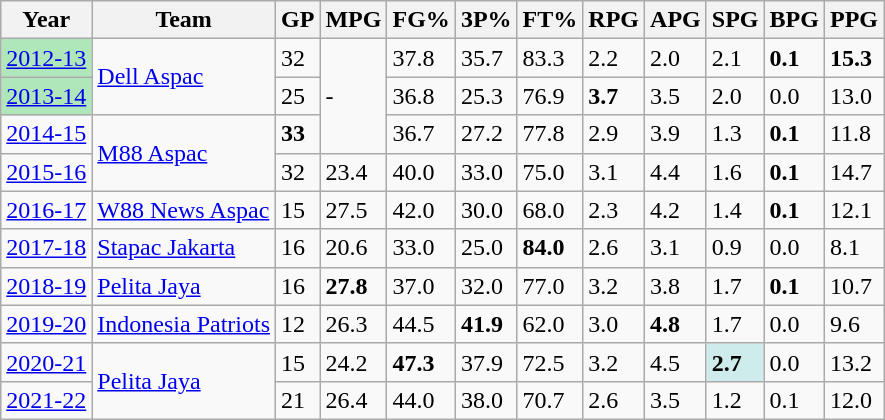<table class="wikitable sortable">
<tr>
<th>Year</th>
<th>Team</th>
<th>GP</th>
<th>MPG</th>
<th>FG%</th>
<th>3P%</th>
<th>FT%</th>
<th>RPG</th>
<th>APG</th>
<th>SPG</th>
<th>BPG</th>
<th>PPG</th>
</tr>
<tr>
<td style="text-align:left; background:#afe6ba;"><a href='#'>2012-13</a></td>
<td rowspan="2"><a href='#'>Dell Aspac</a></td>
<td>32</td>
<td rowspan="3">-</td>
<td>37.8</td>
<td>35.7</td>
<td>83.3</td>
<td>2.2</td>
<td>2.0</td>
<td>2.1</td>
<td><strong>0.1</strong></td>
<td><strong>15.3</strong></td>
</tr>
<tr>
<td style="text-align:left; background:#afe6ba;"><a href='#'>2013-14</a></td>
<td>25</td>
<td>36.8</td>
<td>25.3</td>
<td>76.9</td>
<td><strong>3.7</strong></td>
<td>3.5</td>
<td>2.0</td>
<td>0.0</td>
<td>13.0</td>
</tr>
<tr>
<td><a href='#'>2014-15</a></td>
<td rowspan="2"><a href='#'>M88 Aspac</a></td>
<td><strong>33</strong></td>
<td>36.7</td>
<td>27.2</td>
<td>77.8</td>
<td>2.9</td>
<td>3.9</td>
<td>1.3</td>
<td><strong>0.1</strong></td>
<td>11.8</td>
</tr>
<tr>
<td><a href='#'>2015-16</a></td>
<td>32</td>
<td>23.4</td>
<td>40.0</td>
<td>33.0</td>
<td>75.0</td>
<td>3.1</td>
<td>4.4</td>
<td>1.6</td>
<td><strong>0.1</strong></td>
<td>14.7</td>
</tr>
<tr>
<td><a href='#'>2016-17</a></td>
<td><a href='#'>W88 News Aspac</a></td>
<td>15</td>
<td>27.5</td>
<td>42.0</td>
<td>30.0</td>
<td>68.0</td>
<td>2.3</td>
<td>4.2</td>
<td>1.4</td>
<td><strong>0.1</strong></td>
<td>12.1</td>
</tr>
<tr>
<td><a href='#'>2017-18</a></td>
<td><a href='#'>Stapac Jakarta</a></td>
<td>16</td>
<td>20.6</td>
<td>33.0</td>
<td>25.0</td>
<td><strong>84.0</strong></td>
<td>2.6</td>
<td>3.1</td>
<td>0.9</td>
<td>0.0</td>
<td>8.1</td>
</tr>
<tr>
<td><a href='#'>2018-19</a></td>
<td><a href='#'>Pelita Jaya</a></td>
<td>16</td>
<td><strong>27.8</strong></td>
<td>37.0</td>
<td>32.0</td>
<td>77.0</td>
<td>3.2</td>
<td>3.8</td>
<td>1.7</td>
<td><strong>0.1</strong></td>
<td>10.7</td>
</tr>
<tr>
<td><a href='#'>2019-20</a></td>
<td><a href='#'>Indonesia Patriots</a></td>
<td>12</td>
<td>26.3</td>
<td>44.5</td>
<td><strong>41.9</strong></td>
<td>62.0</td>
<td>3.0</td>
<td><strong>4.8</strong></td>
<td>1.7</td>
<td>0.0</td>
<td>9.6</td>
</tr>
<tr>
<td><a href='#'>2020-21</a></td>
<td rowspan="2"><a href='#'>Pelita Jaya</a></td>
<td>15</td>
<td>24.2</td>
<td><strong>47.3</strong></td>
<td>37.9</td>
<td>72.5</td>
<td>3.2</td>
<td>4.5</td>
<td style="background:#CFECEC; width:1em"><strong>2.7</strong></td>
<td>0.0</td>
<td>13.2</td>
</tr>
<tr>
<td><a href='#'>2021-22</a></td>
<td>21</td>
<td>26.4</td>
<td>44.0</td>
<td>38.0</td>
<td>70.7</td>
<td>2.6</td>
<td>3.5</td>
<td>1.2</td>
<td>0.1</td>
<td>12.0</td>
</tr>
</table>
